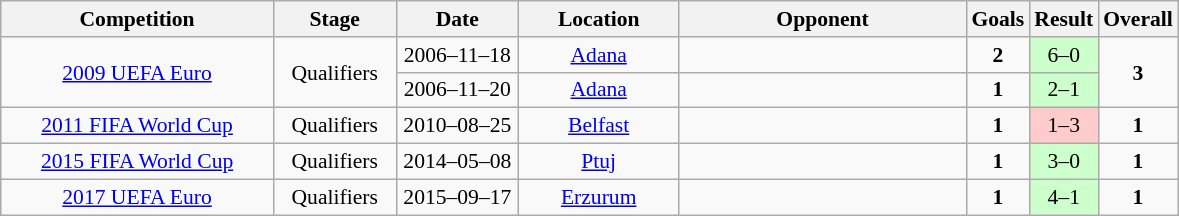<table class="wikitable" style="font-size:90%">
<tr>
<th width=175px>Competition</th>
<th width=75px>Stage</th>
<th width=75px>Date</th>
<th width=100px>Location</th>
<th width=185px>Opponent</th>
<th width=25px>Goals</th>
<th width=25>Result</th>
<th width=25px>Overall</th>
</tr>
<tr align=center>
<td rowspan=2><a href='#'>2009 UEFA Euro</a></td>
<td rowspan=2>Qualifiers</td>
<td>2006–11–18</td>
<td><a href='#'>Adana</a></td>
<td align=left></td>
<td><strong>2</strong></td>
<td bgcolor=#CCFFCC>6–0</td>
<td rowspan=2><strong>3</strong></td>
</tr>
<tr align=center>
<td>2006–11–20</td>
<td><a href='#'>Adana</a></td>
<td align=left></td>
<td><strong>1</strong></td>
<td bgcolor=#CCFFCC>2–1</td>
</tr>
<tr align=center>
<td><a href='#'>2011 FIFA World Cup</a></td>
<td>Qualifiers</td>
<td>2010–08–25</td>
<td><a href='#'>Belfast</a></td>
<td align=left></td>
<td><strong>1</strong></td>
<td bgcolor=#FFCCCC>1–3</td>
<td><strong>1</strong></td>
</tr>
<tr align=center>
<td><a href='#'>2015 FIFA World Cup</a></td>
<td>Qualifiers</td>
<td>2014–05–08</td>
<td><a href='#'>Ptuj</a></td>
<td align=left></td>
<td><strong>1</strong></td>
<td bgcolor=#CCFFCC>3–0</td>
<td><strong>1</strong></td>
</tr>
<tr align=center>
<td><a href='#'>2017 UEFA Euro</a></td>
<td>Qualifiers</td>
<td>2015–09–17</td>
<td><a href='#'>Erzurum</a></td>
<td align=left></td>
<td><strong>1</strong></td>
<td bgcolor=#CCFFCC>4–1</td>
<td><strong>1</strong></td>
</tr>
</table>
